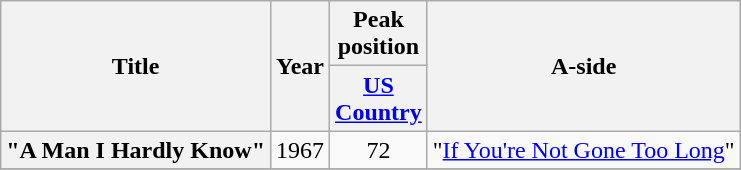<table class="wikitable plainrowheaders" style="text-align:center;">
<tr>
<th scope="col" rowspan = "2">Title</th>
<th scope="col" rowspan = "2">Year</th>
<th scope="col" colspan="1">Peak<br>position</th>
<th scope="col" rowspan = "2">A-side</th>
</tr>
<tr>
<th><a href='#'>US<br>Country</a><br></th>
</tr>
<tr>
<th scope = "row">"A Man I Hardly Know"</th>
<td>1967</td>
<td>72</td>
<td>"<a href='#'>If You're Not Gone Too Long</a>"</td>
</tr>
<tr>
</tr>
</table>
